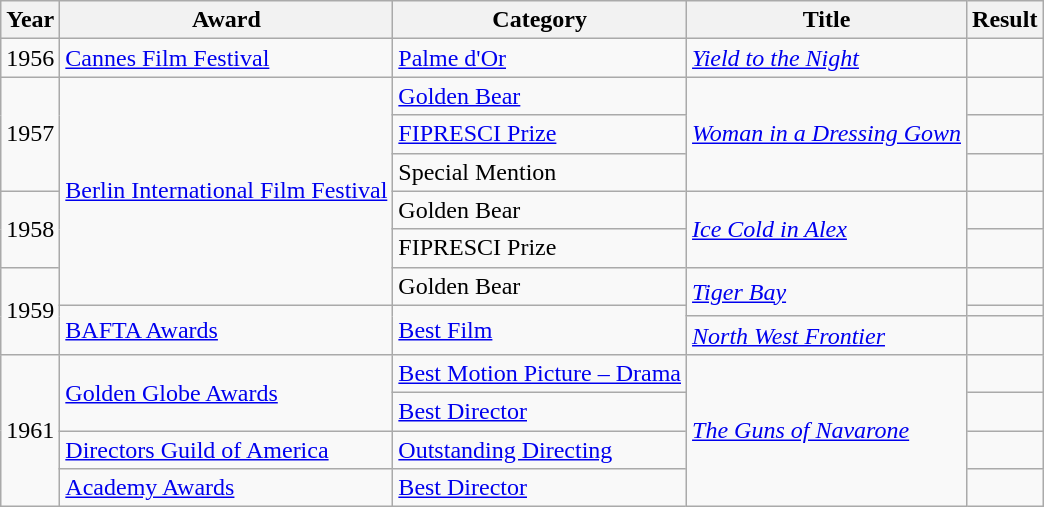<table class="wikitable">
<tr>
<th>Year</th>
<th>Award</th>
<th>Category</th>
<th>Title</th>
<th>Result</th>
</tr>
<tr>
<td>1956</td>
<td><a href='#'>Cannes Film Festival</a></td>
<td><a href='#'>Palme d'Or</a></td>
<td><em><a href='#'>Yield to the Night</a></em></td>
<td></td>
</tr>
<tr>
<td rowspan=3>1957</td>
<td rowspan=6><a href='#'>Berlin International Film Festival</a></td>
<td><a href='#'>Golden Bear</a></td>
<td rowspan=3><em><a href='#'>Woman in a Dressing Gown</a></em></td>
<td></td>
</tr>
<tr>
<td><a href='#'>FIPRESCI Prize</a></td>
<td></td>
</tr>
<tr>
<td>Special Mention</td>
<td></td>
</tr>
<tr>
<td rowspan=2>1958</td>
<td>Golden Bear</td>
<td rowspan=2><em><a href='#'>Ice Cold in Alex</a></em></td>
<td></td>
</tr>
<tr>
<td>FIPRESCI Prize</td>
<td></td>
</tr>
<tr>
<td rowspan=3>1959</td>
<td>Golden Bear</td>
<td rowspan=2><em><a href='#'>Tiger Bay</a></em></td>
<td></td>
</tr>
<tr>
<td rowspan=2><a href='#'>BAFTA Awards</a></td>
<td rowspan=2><a href='#'>Best Film</a></td>
<td></td>
</tr>
<tr>
<td><em><a href='#'>North West Frontier</a></em></td>
<td></td>
</tr>
<tr>
<td rowspan=4>1961</td>
<td rowspan=2><a href='#'>Golden Globe Awards</a></td>
<td><a href='#'>Best Motion Picture – Drama</a></td>
<td rowspan=4><em><a href='#'>The Guns of Navarone</a></em></td>
<td></td>
</tr>
<tr>
<td><a href='#'>Best Director</a></td>
<td></td>
</tr>
<tr>
<td><a href='#'>Directors Guild of America</a></td>
<td><a href='#'>Outstanding Directing</a></td>
<td></td>
</tr>
<tr>
<td><a href='#'>Academy Awards</a></td>
<td><a href='#'>Best Director</a></td>
<td></td>
</tr>
</table>
